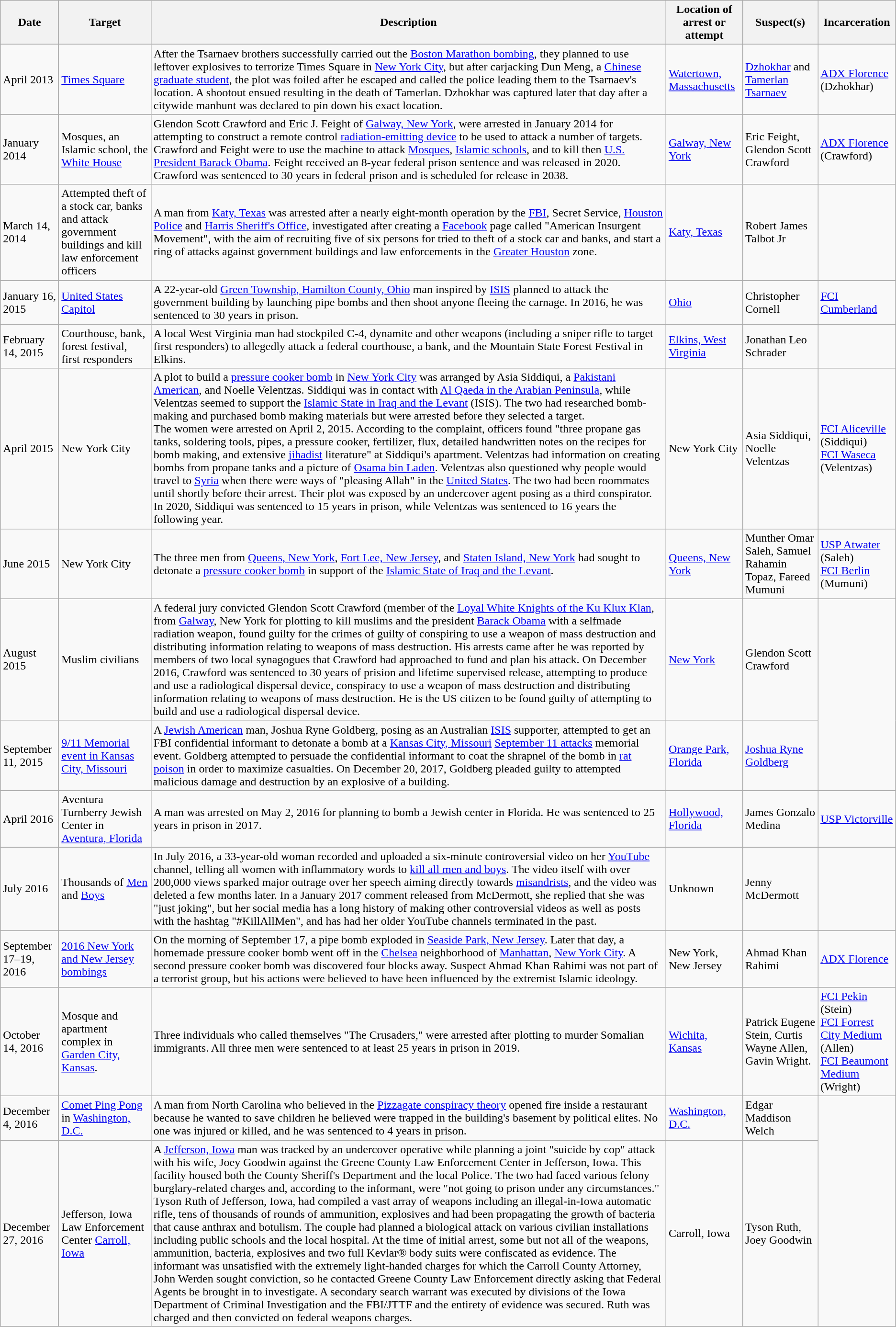<table class="wikitable">
<tr>
<th>Date</th>
<th>Target</th>
<th>Description</th>
<th>Location of arrest or attempt</th>
<th>Suspect(s)</th>
<th>Incarceration</th>
</tr>
<tr>
<td>April 2013</td>
<td><a href='#'>Times Square</a></td>
<td>After the Tsarnaev brothers successfully carried out the <a href='#'>Boston Marathon bombing</a>, they planned to use leftover explosives to terrorize Times Square in <a href='#'>New York City</a>, but after carjacking Dun Meng, a <a href='#'>Chinese</a> <a href='#'>graduate student</a>, the plot was foiled after he escaped and called the police leading them to the Tsarnaev's location. A shootout ensued resulting in the death of Tamerlan. Dzhokhar was captured later that day after a citywide manhunt was declared to pin down his exact location.</td>
<td><a href='#'>Watertown, Massachusetts</a></td>
<td><a href='#'>Dzhokhar</a> and <a href='#'>Tamerlan Tsarnaev</a></td>
<td><a href='#'>ADX Florence</a> (Dzhokhar)</td>
</tr>
<tr>
<td>January 2014</td>
<td>Mosques, an Islamic school, the <a href='#'>White House</a></td>
<td>Glendon Scott Crawford and Eric J. Feight of <a href='#'>Galway, New York</a>, were arrested in January 2014 for attempting to construct a remote control <a href='#'>radiation-emitting device</a> to be used to attack a number of targets. Crawford and Feight were to use the machine to attack <a href='#'>Mosques</a>, <a href='#'>Islamic schools</a>, and to kill then <a href='#'>U.S. President Barack Obama</a>. Feight received an 8-year federal prison sentence and was released in 2020. Crawford was sentenced to 30 years in federal prison and is scheduled for release in 2038.</td>
<td><a href='#'>Galway, New York</a></td>
<td>Eric Feight, Glendon Scott Crawford</td>
<td><a href='#'>ADX Florence</a> (Crawford)</td>
</tr>
<tr>
<td>March 14, 2014</td>
<td>Attempted theft of a stock car, banks and attack government buildings and kill law enforcement officers</td>
<td>A man from <a href='#'>Katy, Texas</a> was arrested after a nearly eight-month operation by the <a href='#'>FBI</a>, Secret Service, <a href='#'>Houston Police</a> and <a href='#'>Harris Sheriff's Office</a>, investigated after creating a <a href='#'>Facebook</a> page called "American Insurgent Movement", with the aim of recruiting five of six persons for tried to theft of a stock car and banks, and start a ring of attacks against government buildings and law enforcements in the <a href='#'>Greater Houston</a> zone.</td>
<td><a href='#'>Katy, Texas</a></td>
<td>Robert James Talbot Jr</td>
</tr>
<tr>
<td>January 16, 2015</td>
<td><a href='#'>United States Capitol</a></td>
<td>A 22-year-old <a href='#'>Green Township, Hamilton County, Ohio</a> man inspired by <a href='#'>ISIS</a> planned to attack the government building by launching pipe bombs and then shoot anyone fleeing the carnage. In 2016, he was sentenced to 30 years in prison.</td>
<td><a href='#'>Ohio</a></td>
<td>Christopher Cornell</td>
<td><a href='#'>FCI Cumberland</a></td>
</tr>
<tr>
<td>February 14, 2015</td>
<td>Courthouse, bank, forest festival, first responders</td>
<td>A local West Virginia man had stockpiled C-4, dynamite and other weapons (including a sniper rifle to target first responders) to allegedly attack a federal courthouse, a bank, and the Mountain State Forest Festival in Elkins.</td>
<td><a href='#'>Elkins, West Virginia</a></td>
<td>Jonathan Leo Schrader</td>
</tr>
<tr>
<td>April 2015</td>
<td>New York City</td>
<td>A plot to build a <a href='#'>pressure cooker bomb</a> in <a href='#'>New York City</a> was arranged by Asia Siddiqui, a <a href='#'>Pakistani American</a>, and Noelle Velentzas. Siddiqui was in contact with <a href='#'>Al Qaeda in the Arabian Peninsula</a>, while Velentzas seemed to support the <a href='#'>Islamic State in Iraq and the Levant</a> (ISIS). The two had researched bomb-making and purchased bomb making materials but were arrested before they selected a target.<br>The women were arrested on April 2, 2015. According to the complaint, officers found "three propane gas tanks, soldering tools, pipes, a pressure cooker, fertilizer, flux, detailed handwritten notes on the recipes for bomb making, and extensive <a href='#'>jihadist</a> literature" at Siddiqui's apartment. Velentzas had information on creating bombs from propane tanks and a picture of <a href='#'>Osama bin Laden</a>. Velentzas also questioned why people would travel to <a href='#'>Syria</a> when there were ways of "pleasing Allah" in the <a href='#'>United States</a>. The two had been roommates until shortly before their arrest. Their plot was exposed by an undercover agent posing as a third conspirator. In 2020, Siddiqui was sentenced to 15 years in prison, while Velentzas was sentenced to 16 years the following year.</td>
<td>New York City</td>
<td>Asia Siddiqui, Noelle Velentzas</td>
<td><a href='#'>FCI Aliceville</a> (Siddiqui)<br><a href='#'>FCI Waseca</a> (Velentzas)</td>
</tr>
<tr>
<td>June 2015</td>
<td>New York City</td>
<td>The three men from <a href='#'>Queens, New York</a>, <a href='#'>Fort Lee, New Jersey</a>, and <a href='#'>Staten Island, New York</a> had sought to detonate a <a href='#'>pressure cooker bomb</a> in support of the <a href='#'>Islamic State of Iraq and the Levant</a>.</td>
<td><a href='#'>Queens, New York</a></td>
<td>Munther Omar Saleh, Samuel Rahamin Topaz, Fareed Mumuni</td>
<td><a href='#'>USP Atwater</a> (Saleh)<br><a href='#'>FCI Berlin</a> (Mumuni)</td>
</tr>
<tr>
<td>August 2015</td>
<td>Muslim civilians</td>
<td>A  federal jury convicted Glendon Scott Crawford (member of the <a href='#'>Loyal White Knights of the Ku Klux Klan</a>, from <a href='#'>Galway</a>, New York for plotting to kill muslims and the president <a href='#'>Barack Obama</a> with a selfmade radiation weapon, found guilty for the crimes of guilty of conspiring to use a weapon of mass destruction and distributing information relating to weapons of mass destruction. His arrests came after he was reported by members of two local synagogues that Crawford had approached to fund and plan his attack. On December 2016, Crawford was sentenced to 30 years of prision and lifetime supervised release, attempting to produce and use a radiological dispersal device, conspiracy to use a weapon of mass destruction and distributing information relating to weapons of mass destruction. He is the US citizen to be found guilty of attempting to build and use a radiological dispersal device.</td>
<td><a href='#'>New York</a></td>
<td>Glendon Scott Crawford</td>
</tr>
<tr>
<td>September 11, 2015</td>
<td><a href='#'>9/11 Memorial event in Kansas City, Missouri</a></td>
<td>A <a href='#'>Jewish American</a> man, Joshua Ryne Goldberg, posing as an Australian <a href='#'>ISIS</a> supporter, attempted to get an FBI confidential informant to detonate a bomb at a <a href='#'>Kansas City, Missouri</a> <a href='#'>September 11 attacks</a> memorial event. Goldberg attempted to persuade the confidential informant to coat the shrapnel of the bomb in <a href='#'>rat poison</a> in order to maximize casualties. On December 20, 2017, Goldberg pleaded guilty to attempted malicious damage and destruction by an explosive of a building.</td>
<td><a href='#'>Orange Park, Florida</a></td>
<td><a href='#'>Joshua Ryne Goldberg</a></td>
</tr>
<tr>
<td>April 2016</td>
<td>Aventura Turnberry Jewish Center in <a href='#'>Aventura, Florida</a></td>
<td>A man was arrested on May 2, 2016 for planning to bomb a Jewish center in Florida. He was sentenced to 25 years in prison in 2017.</td>
<td><a href='#'>Hollywood, Florida</a></td>
<td>James Gonzalo Medina</td>
<td><a href='#'>USP Victorville</a></td>
</tr>
<tr>
<td>July 2016</td>
<td>Thousands of <a href='#'>Men</a> and <a href='#'>Boys</a></td>
<td>In July 2016, a 33-year-old woman recorded and uploaded a six-minute controversial video on her <a href='#'>YouTube</a> channel, telling all women with inflammatory words to <a href='#'>kill all men and boys</a>. The video itself with over 200,000 views sparked major outrage over her speech aiming directly towards <a href='#'>misandrists</a>, and the video was deleted a few months later. In a January 2017 comment released from McDermott, she replied that she was "just joking", but her social media has a long history of making other controversial videos as well as posts with the hashtag "#KillAllMen", and has had her older YouTube channels terminated in the past.</td>
<td>Unknown</td>
<td>Jenny McDermott</td>
</tr>
<tr>
<td>September 17–19, 2016</td>
<td><a href='#'>2016 New York and New Jersey bombings</a></td>
<td>On the morning of September 17, a pipe bomb exploded in <a href='#'>Seaside Park, New Jersey</a>. Later that day, a homemade pressure cooker bomb went off in the <a href='#'>Chelsea</a> neighborhood of <a href='#'>Manhattan</a>, <a href='#'>New York City</a>. A second pressure cooker bomb was discovered four blocks away. Suspect Ahmad Khan Rahimi was not part of a terrorist group, but his actions were believed to have been influenced by the extremist Islamic ideology.</td>
<td>New York, New Jersey</td>
<td>Ahmad Khan Rahimi</td>
<td><a href='#'>ADX Florence</a></td>
</tr>
<tr>
<td>October 14, 2016</td>
<td>Mosque and apartment complex in <a href='#'>Garden City, Kansas</a>.</td>
<td>Three individuals who called themselves "The Crusaders," were arrested after plotting to murder Somalian immigrants. All three men were sentenced to at least 25 years in prison in 2019.</td>
<td><a href='#'>Wichita, Kansas</a></td>
<td>Patrick Eugene Stein, Curtis Wayne Allen, Gavin Wright.</td>
<td><a href='#'>FCI Pekin</a> (Stein)<br><a href='#'>FCI Forrest City Medium</a> (Allen)<br><a href='#'>FCI Beaumont Medium</a> (Wright)</td>
</tr>
<tr>
<td>December 4, 2016</td>
<td><a href='#'>Comet Ping Pong</a> in <a href='#'>Washington, D.C.</a></td>
<td>A man from North Carolina who believed in the <a href='#'>Pizzagate conspiracy theory</a> opened fire inside a restaurant because he wanted to save children he believed were trapped in the building's basement by political elites. No one was injured or killed, and he was sentenced to 4 years in prison.</td>
<td><a href='#'>Washington, D.C.</a></td>
<td>Edgar Maddison Welch</td>
</tr>
<tr>
<td>December 27, 2016</td>
<td>Jefferson, Iowa Law Enforcement Center <a href='#'>Carroll, Iowa</a></td>
<td>A <a href='#'>Jefferson, Iowa</a> man was tracked by an undercover operative while planning a joint "suicide by cop" attack with his wife, Joey Goodwin against the Greene County Law Enforcement Center in Jefferson, Iowa.  This facility housed both the County Sheriff's Department and the local Police.  The two had faced various felony burglary-related charges and, according to the informant, were "not going to prison under any circumstances."  Tyson Ruth of Jefferson, Iowa, had compiled a vast array of weapons including an illegal-in-Iowa automatic rifle, tens of thousands of rounds of ammunition, explosives and had been propagating the growth of bacteria that cause anthrax and botulism.  The couple had planned a biological attack on various civilian installations including public schools and the local hospital.  At the time of initial arrest, some but not all of the weapons, ammunition, bacteria, explosives and two full Kevlar® body suits were confiscated as evidence.  The informant was unsatisfied with the extremely light-handed charges for which the Carroll County Attorney, John Werden sought conviction, so he contacted Greene County Law Enforcement directly asking that Federal Agents be brought in to investigate. A secondary search warrant was executed by divisions of the Iowa Department of Criminal Investigation and the FBI/JTTF and the entirety of evidence was secured.  Ruth was charged and then convicted on federal weapons charges.</td>
<td>Carroll, Iowa</td>
<td>Tyson Ruth, Joey Goodwin</td>
</tr>
</table>
